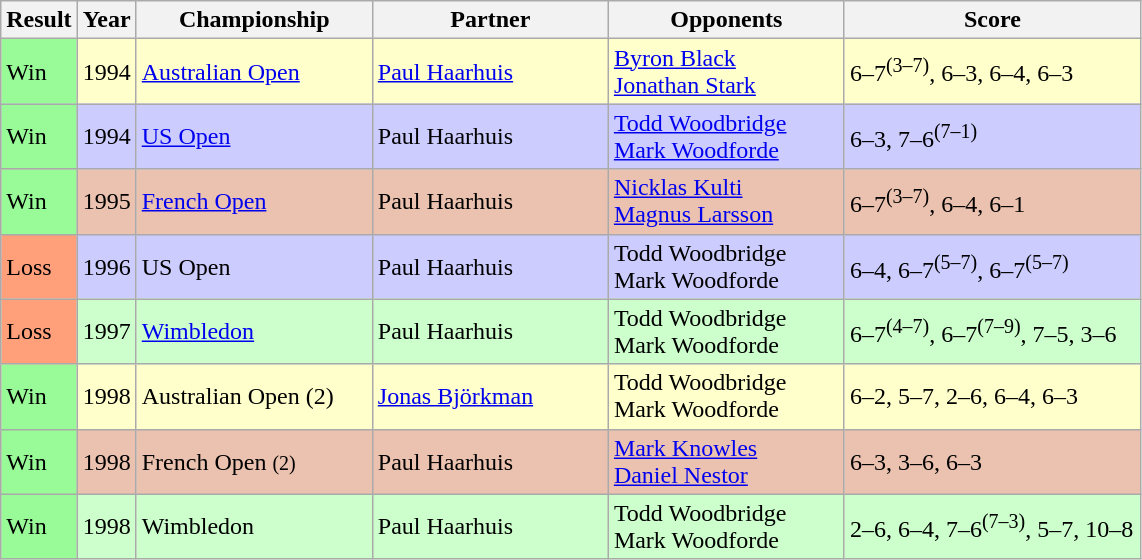<table class="sortable wikitable">
<tr>
<th style=width:40px>Result</th>
<th style=width:30px>Year</th>
<th style=width:150px>Championship</th>
<th style=width:150px>Partner</th>
<th style=width:150px>Opponents</th>
<th style=width:190px class=unsortable>Score</th>
</tr>
<tr bgcolor=#FFFFCC>
<td style=background:#98fb98>Win</td>
<td>1994</td>
<td><a href='#'>Australian Open</a></td>
<td> <a href='#'>Paul Haarhuis</a></td>
<td> <a href='#'>Byron Black</a> <br>  <a href='#'>Jonathan Stark</a></td>
<td>6–7<sup>(3–7)</sup>, 6–3, 6–4, 6–3</td>
</tr>
<tr style=background:#ccccff>
<td style=background:#98fb98>Win</td>
<td>1994</td>
<td><a href='#'>US Open</a></td>
<td> Paul Haarhuis</td>
<td> <a href='#'>Todd Woodbridge</a> <br>  <a href='#'>Mark Woodforde</a></td>
<td>6–3, 7–6<sup>(7–1)</sup></td>
</tr>
<tr style=background:#ebc2af>
<td style=background:#98fb98>Win</td>
<td>1995</td>
<td><a href='#'>French Open</a></td>
<td> Paul Haarhuis</td>
<td> <a href='#'>Nicklas Kulti</a> <br>  <a href='#'>Magnus Larsson</a></td>
<td>6–7<sup>(3–7)</sup>, 6–4, 6–1</td>
</tr>
<tr style=background:#ccccff>
<td style=background:#ffa07a>Loss</td>
<td>1996</td>
<td>US Open</td>
<td> Paul Haarhuis</td>
<td> Todd Woodbridge <br>  Mark Woodforde</td>
<td>6–4, 6–7<sup>(5–7)</sup>, 6–7<sup>(5–7)</sup></td>
</tr>
<tr style=background:#ccffcc>
<td style=background:#ffa07a>Loss</td>
<td>1997</td>
<td><a href='#'>Wimbledon</a></td>
<td> Paul Haarhuis</td>
<td> Todd Woodbridge <br>  Mark Woodforde</td>
<td>6–7<sup>(4–7)</sup>, 6–7<sup>(7–9)</sup>, 7–5, 3–6</td>
</tr>
<tr style=background:#ffffcc>
<td bgcolor=98FB98>Win</td>
<td>1998</td>
<td>Australian Open (2)</td>
<td> <a href='#'>Jonas Björkman</a></td>
<td> Todd Woodbridge <br>  Mark Woodforde</td>
<td>6–2, 5–7, 2–6, 6–4, 6–3</td>
</tr>
<tr style=background:#ebc2af>
<td style=background:#98fb98>Win</td>
<td>1998</td>
<td>French Open <small>(2)</small></td>
<td> Paul Haarhuis</td>
<td> <a href='#'>Mark Knowles</a> <br>  <a href='#'>Daniel Nestor</a></td>
<td>6–3, 3–6, 6–3</td>
</tr>
<tr style=background:#ccffcc>
<td style=background:#98fb98>Win</td>
<td>1998</td>
<td>Wimbledon</td>
<td> Paul Haarhuis</td>
<td> Todd Woodbridge <br>  Mark Woodforde</td>
<td>2–6, 6–4, 7–6<sup>(7–3)</sup>, 5–7, 10–8</td>
</tr>
</table>
